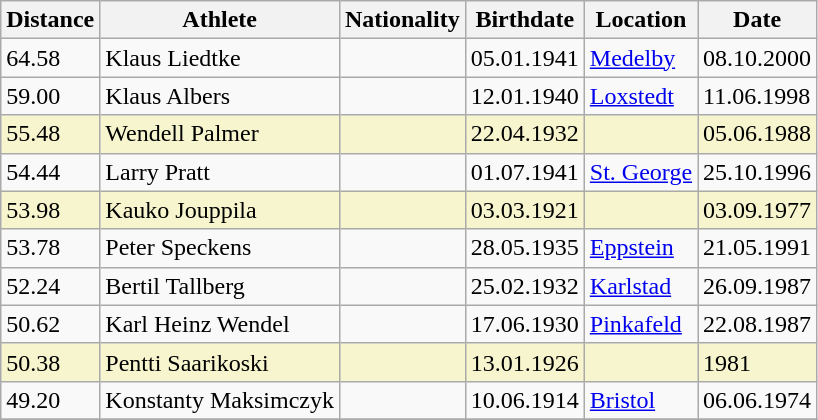<table class="wikitable">
<tr>
<th>Distance</th>
<th>Athlete</th>
<th>Nationality</th>
<th>Birthdate</th>
<th>Location</th>
<th>Date</th>
</tr>
<tr>
<td>64.58</td>
<td>Klaus Liedtke</td>
<td></td>
<td>05.01.1941</td>
<td><a href='#'>Medelby</a></td>
<td>08.10.2000</td>
</tr>
<tr>
<td>59.00</td>
<td>Klaus Albers</td>
<td></td>
<td>12.01.1940</td>
<td><a href='#'>Loxstedt</a></td>
<td>11.06.1998</td>
</tr>
<tr bgcolor=#f6F5CE>
<td>55.48</td>
<td>Wendell Palmer</td>
<td></td>
<td>22.04.1932</td>
<td></td>
<td>05.06.1988</td>
</tr>
<tr>
<td>54.44</td>
<td>Larry Pratt</td>
<td></td>
<td>01.07.1941</td>
<td><a href='#'>St. George</a></td>
<td>25.10.1996</td>
</tr>
<tr bgcolor=#f6F5CE>
<td>53.98</td>
<td>Kauko Jouppila</td>
<td></td>
<td>03.03.1921</td>
<td></td>
<td>03.09.1977</td>
</tr>
<tr>
<td>53.78</td>
<td>Peter Speckens</td>
<td></td>
<td>28.05.1935</td>
<td><a href='#'>Eppstein</a></td>
<td>21.05.1991</td>
</tr>
<tr>
<td>52.24</td>
<td>Bertil Tallberg</td>
<td></td>
<td>25.02.1932</td>
<td><a href='#'>Karlstad</a></td>
<td>26.09.1987</td>
</tr>
<tr>
<td>50.62</td>
<td>Karl Heinz Wendel</td>
<td></td>
<td>17.06.1930</td>
<td><a href='#'>Pinkafeld</a></td>
<td>22.08.1987</td>
</tr>
<tr bgcolor=#f6F5CE>
<td>50.38</td>
<td>Pentti Saarikoski</td>
<td></td>
<td>13.01.1926</td>
<td></td>
<td>1981</td>
</tr>
<tr>
<td>49.20</td>
<td>Konstanty Maksimczyk</td>
<td></td>
<td>10.06.1914</td>
<td><a href='#'>Bristol</a></td>
<td>06.06.1974</td>
</tr>
<tr>
</tr>
</table>
